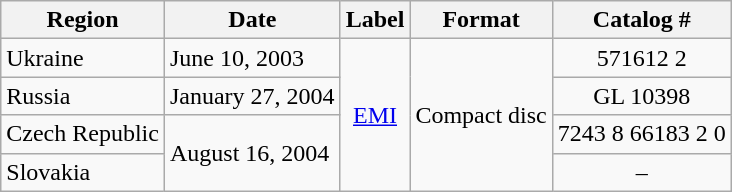<table class="wikitable">
<tr>
<th>Region</th>
<th>Date</th>
<th>Label</th>
<th>Format</th>
<th>Catalog #</th>
</tr>
<tr>
<td>Ukraine</td>
<td rowspan="1">June 10, 2003</td>
<td rowspan="4" align="center"><a href='#'>EMI</a></td>
<td rowspan="4" align="center">Compact disc</td>
<td align="center">571612 2</td>
</tr>
<tr>
<td>Russia</td>
<td rowspan="1">January 27, 2004</td>
<td align="center">GL 10398</td>
</tr>
<tr>
<td>Czech Republic</td>
<td rowspan="2">August 16, 2004</td>
<td align="center">7243 8 66183 2 0</td>
</tr>
<tr>
<td>Slovakia</td>
<td align="center">–</td>
</tr>
</table>
